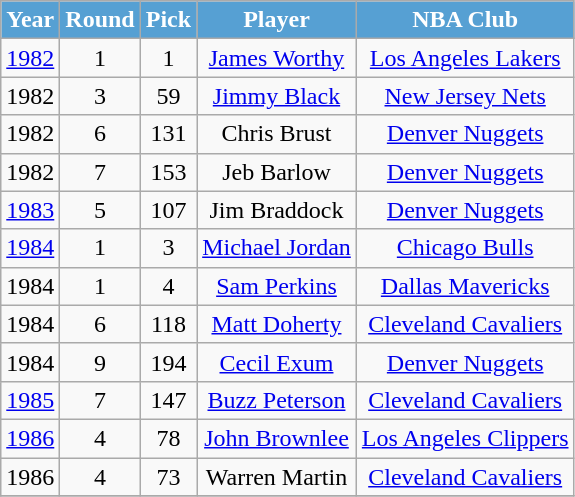<table class="wikitable" style="text-align:center">
<tr>
<th style="background:#56A0D3;color:#FFFFFF;">Year</th>
<th style="background:#56A0D3;color:#FFFFFF;">Round</th>
<th style="background:#56A0D3;color:#FFFFFF;">Pick</th>
<th style="background:#56A0D3;color:#FFFFFF;">Player</th>
<th style="background:#56A0D3;color:#FFFFFF;">NBA Club</th>
</tr>
<tr>
<td><a href='#'>1982</a></td>
<td>1</td>
<td>1</td>
<td><a href='#'>James Worthy</a></td>
<td><a href='#'>Los Angeles Lakers</a></td>
</tr>
<tr>
<td>1982</td>
<td>3</td>
<td>59</td>
<td><a href='#'>Jimmy Black</a></td>
<td><a href='#'>New Jersey Nets</a></td>
</tr>
<tr>
<td>1982</td>
<td>6</td>
<td>131</td>
<td>Chris Brust</td>
<td><a href='#'>Denver Nuggets</a></td>
</tr>
<tr>
<td>1982</td>
<td>7</td>
<td>153</td>
<td>Jeb Barlow</td>
<td><a href='#'>Denver Nuggets</a></td>
</tr>
<tr>
<td><a href='#'>1983</a></td>
<td>5</td>
<td>107</td>
<td>Jim Braddock</td>
<td><a href='#'>Denver Nuggets</a></td>
</tr>
<tr>
<td><a href='#'>1984</a></td>
<td>1</td>
<td>3</td>
<td><a href='#'>Michael Jordan</a></td>
<td><a href='#'>Chicago Bulls</a></td>
</tr>
<tr>
<td>1984</td>
<td>1</td>
<td>4</td>
<td><a href='#'>Sam Perkins</a></td>
<td><a href='#'>Dallas Mavericks</a></td>
</tr>
<tr>
<td>1984</td>
<td>6</td>
<td>118</td>
<td><a href='#'>Matt Doherty</a></td>
<td><a href='#'>Cleveland Cavaliers</a></td>
</tr>
<tr>
<td>1984</td>
<td>9</td>
<td>194</td>
<td><a href='#'>Cecil Exum</a></td>
<td><a href='#'>Denver Nuggets</a></td>
</tr>
<tr>
<td><a href='#'>1985</a></td>
<td>7</td>
<td>147</td>
<td><a href='#'>Buzz Peterson</a></td>
<td><a href='#'>Cleveland Cavaliers</a></td>
</tr>
<tr>
<td><a href='#'>1986</a></td>
<td>4</td>
<td>78</td>
<td><a href='#'>John Brownlee</a></td>
<td><a href='#'>Los Angeles Clippers</a></td>
</tr>
<tr>
<td>1986</td>
<td>4</td>
<td>73</td>
<td>Warren Martin</td>
<td><a href='#'>Cleveland Cavaliers</a></td>
</tr>
<tr>
</tr>
</table>
